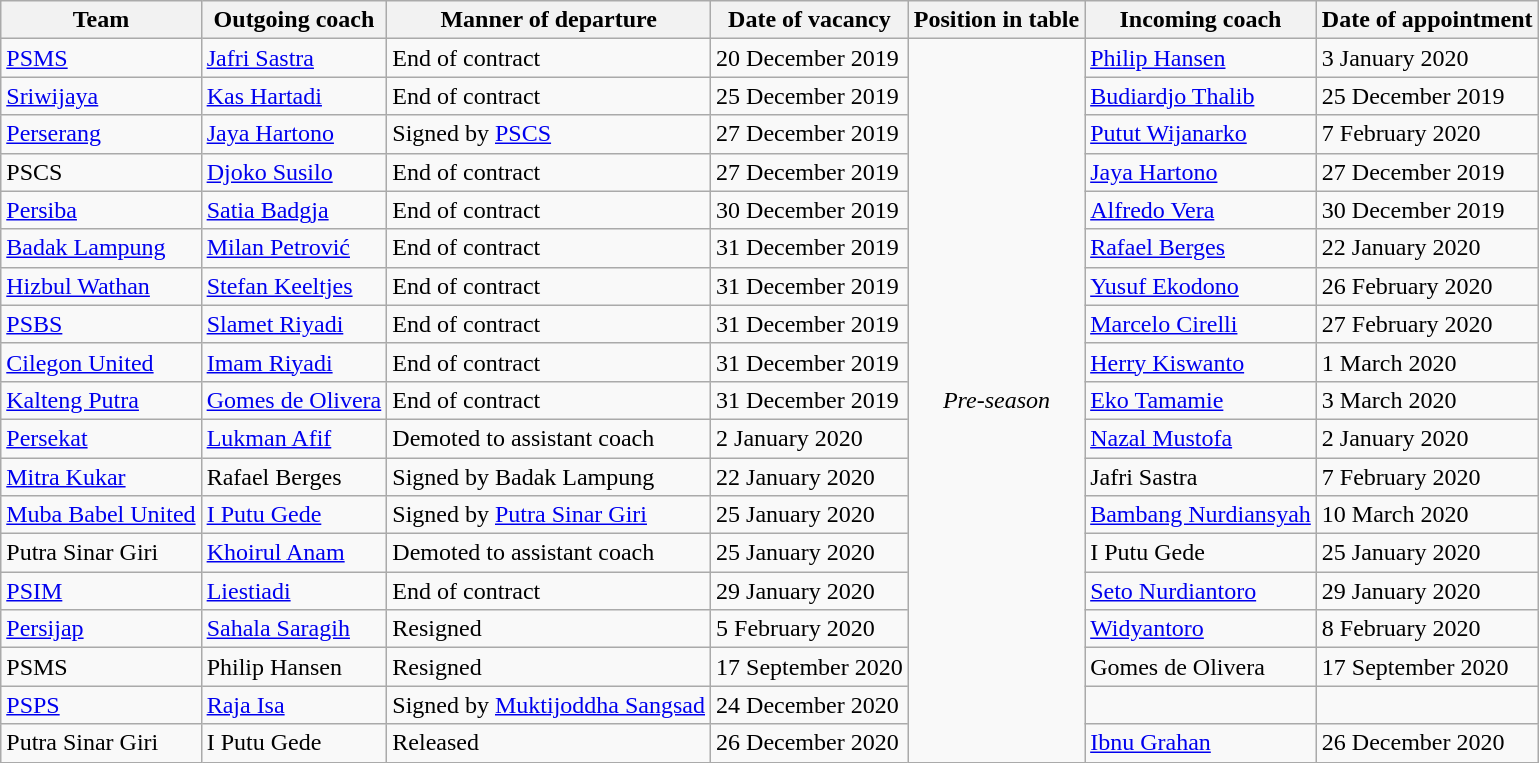<table class="wikitable">
<tr>
<th>Team</th>
<th>Outgoing coach</th>
<th>Manner of departure</th>
<th>Date of vacancy</th>
<th>Position in table</th>
<th>Incoming coach</th>
<th>Date of appointment</th>
</tr>
<tr>
<td><a href='#'>PSMS</a></td>
<td> <a href='#'>Jafri Sastra</a></td>
<td>End of contract</td>
<td>20 December 2019</td>
<td rowspan="19" style="text-align: center;"><em>Pre-season</em></td>
<td> <a href='#'>Philip Hansen</a></td>
<td>3 January 2020</td>
</tr>
<tr>
<td><a href='#'>Sriwijaya</a></td>
<td> <a href='#'>Kas Hartadi</a></td>
<td>End of contract</td>
<td>25 December 2019</td>
<td> <a href='#'>Budiardjo Thalib</a></td>
<td>25 December 2019</td>
</tr>
<tr>
<td><a href='#'>Perserang</a></td>
<td> <a href='#'>Jaya Hartono</a></td>
<td>Signed by <a href='#'>PSCS</a></td>
<td>27 December 2019</td>
<td> <a href='#'>Putut Wijanarko</a></td>
<td>7 February 2020</td>
</tr>
<tr>
<td>PSCS</td>
<td> <a href='#'>Djoko Susilo</a></td>
<td>End of contract</td>
<td>27 December 2019</td>
<td> <a href='#'>Jaya Hartono</a></td>
<td>27 December 2019</td>
</tr>
<tr>
<td><a href='#'>Persiba</a></td>
<td> <a href='#'>Satia Badgja</a></td>
<td>End of contract</td>
<td>30 December 2019</td>
<td> <a href='#'>Alfredo Vera</a></td>
<td>30 December 2019</td>
</tr>
<tr>
<td><a href='#'>Badak Lampung</a></td>
<td> <a href='#'>Milan Petrović</a></td>
<td>End of contract</td>
<td>31 December 2019</td>
<td> <a href='#'>Rafael Berges</a></td>
<td>22 January 2020</td>
</tr>
<tr>
<td><a href='#'>Hizbul Wathan</a></td>
<td> <a href='#'>Stefan Keeltjes</a></td>
<td>End of contract</td>
<td>31 December 2019</td>
<td> <a href='#'>Yusuf Ekodono</a></td>
<td>26 February 2020</td>
</tr>
<tr>
<td><a href='#'>PSBS</a></td>
<td> <a href='#'>Slamet Riyadi</a></td>
<td>End of contract</td>
<td>31 December 2019</td>
<td> <a href='#'>Marcelo Cirelli</a></td>
<td>27 February 2020</td>
</tr>
<tr>
<td><a href='#'>Cilegon United</a></td>
<td> <a href='#'>Imam Riyadi</a></td>
<td>End of contract</td>
<td>31 December 2019</td>
<td> <a href='#'>Herry Kiswanto</a></td>
<td>1 March 2020</td>
</tr>
<tr>
<td><a href='#'>Kalteng Putra</a></td>
<td> <a href='#'>Gomes de Olivera</a></td>
<td>End of contract</td>
<td>31 December 2019</td>
<td> <a href='#'>Eko Tamamie</a></td>
<td>3 March 2020</td>
</tr>
<tr>
<td><a href='#'>Persekat</a></td>
<td> <a href='#'>Lukman Afif</a></td>
<td>Demoted to assistant coach</td>
<td>2 January 2020</td>
<td> <a href='#'>Nazal Mustofa</a></td>
<td>2 January 2020</td>
</tr>
<tr>
<td><a href='#'>Mitra Kukar</a></td>
<td> Rafael Berges</td>
<td>Signed by Badak Lampung</td>
<td>22 January 2020</td>
<td> Jafri Sastra</td>
<td>7 February 2020</td>
</tr>
<tr>
<td><a href='#'>Muba Babel United</a></td>
<td> <a href='#'>I Putu Gede</a></td>
<td>Signed by <a href='#'>Putra Sinar Giri</a></td>
<td>25 January 2020</td>
<td> <a href='#'>Bambang Nurdiansyah</a></td>
<td>10 March 2020</td>
</tr>
<tr>
<td>Putra Sinar Giri</td>
<td> <a href='#'>Khoirul Anam</a></td>
<td>Demoted to assistant coach</td>
<td>25 January 2020</td>
<td> I Putu Gede</td>
<td>25 January 2020</td>
</tr>
<tr>
<td><a href='#'>PSIM</a></td>
<td> <a href='#'>Liestiadi</a></td>
<td>End of contract</td>
<td>29 January 2020</td>
<td> <a href='#'>Seto Nurdiantoro</a></td>
<td>29 January 2020</td>
</tr>
<tr>
<td><a href='#'>Persijap</a></td>
<td> <a href='#'>Sahala Saragih</a></td>
<td>Resigned</td>
<td>5 February 2020</td>
<td> <a href='#'>Widyantoro</a></td>
<td>8 February 2020</td>
</tr>
<tr>
<td>PSMS</td>
<td> Philip Hansen</td>
<td>Resigned</td>
<td>17 September 2020</td>
<td> Gomes de Olivera</td>
<td>17 September 2020</td>
</tr>
<tr>
<td><a href='#'>PSPS</a></td>
<td> <a href='#'>Raja Isa</a></td>
<td>Signed by <a href='#'>Muktijoddha Sangsad</a></td>
<td>24 December 2020</td>
<td></td>
<td></td>
</tr>
<tr>
<td>Putra Sinar Giri</td>
<td> I Putu Gede</td>
<td>Released</td>
<td>26 December 2020</td>
<td> <a href='#'>Ibnu Grahan</a></td>
<td>26 December 2020</td>
</tr>
</table>
